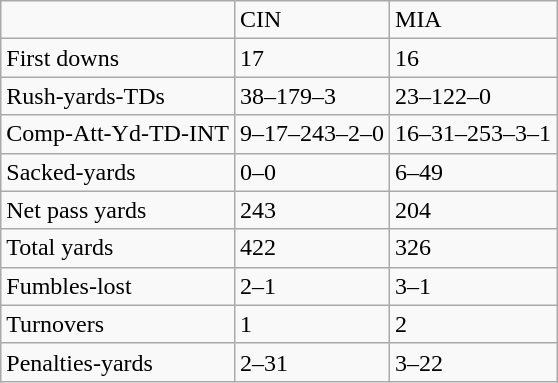<table class="wikitable">
<tr>
<td></td>
<td>CIN</td>
<td>MIA</td>
</tr>
<tr>
<td>First downs</td>
<td>17</td>
<td>16</td>
</tr>
<tr>
<td>Rush-yards-TDs</td>
<td>38–179–3</td>
<td>23–122–0</td>
</tr>
<tr>
<td>Comp-Att-Yd-TD-INT</td>
<td>9–17–243–2–0</td>
<td>16–31–253–3–1</td>
</tr>
<tr>
<td>Sacked-yards</td>
<td>0–0</td>
<td>6–49</td>
</tr>
<tr>
<td>Net pass yards</td>
<td>243</td>
<td>204</td>
</tr>
<tr>
<td>Total yards</td>
<td>422</td>
<td>326</td>
</tr>
<tr>
<td>Fumbles-lost</td>
<td>2–1</td>
<td>3–1</td>
</tr>
<tr>
<td>Turnovers</td>
<td>1</td>
<td>2</td>
</tr>
<tr>
<td>Penalties-yards</td>
<td>2–31</td>
<td>3–22</td>
</tr>
</table>
